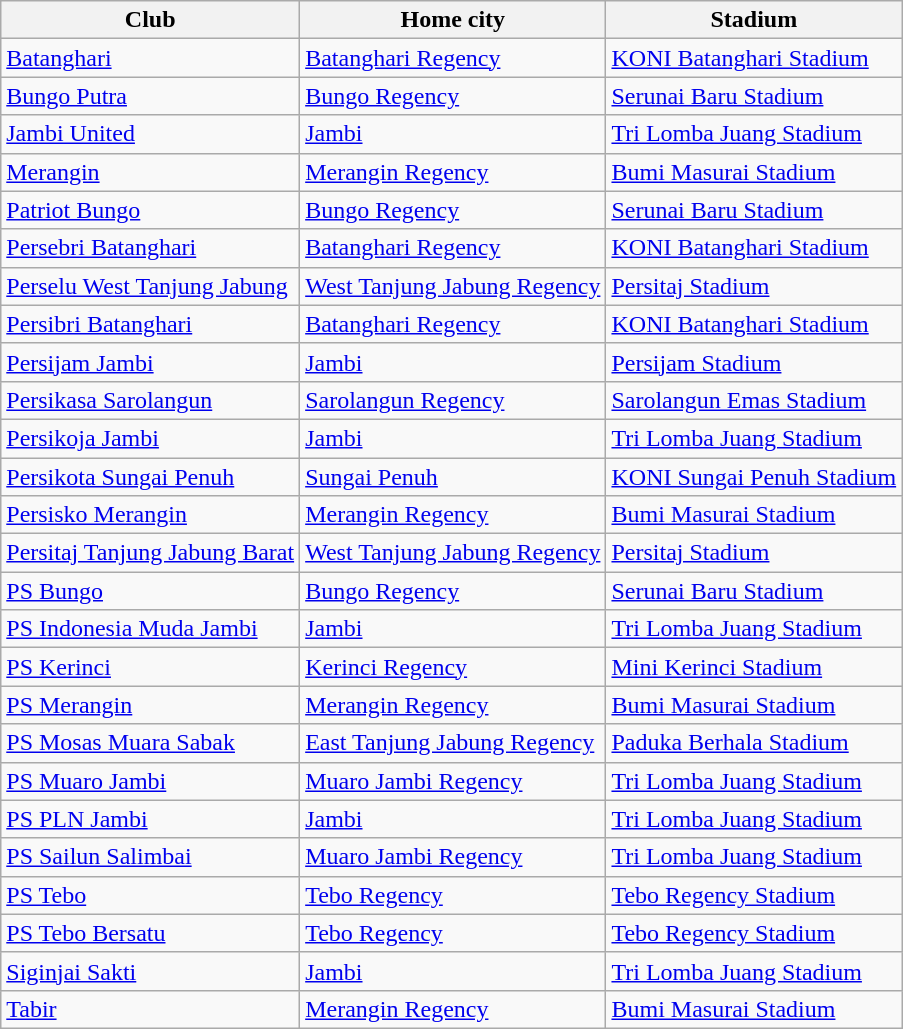<table class="wikitable sortable">
<tr>
<th>Club</th>
<th>Home city</th>
<th>Stadium</th>
</tr>
<tr>
<td><a href='#'>Batanghari</a></td>
<td><a href='#'>Batanghari Regency</a></td>
<td><a href='#'>KONI Batanghari Stadium</a></td>
</tr>
<tr>
<td><a href='#'>Bungo Putra</a></td>
<td><a href='#'>Bungo Regency</a></td>
<td><a href='#'>Serunai Baru Stadium</a></td>
</tr>
<tr>
<td><a href='#'>Jambi United</a></td>
<td><a href='#'>Jambi</a></td>
<td><a href='#'>Tri Lomba Juang Stadium</a></td>
</tr>
<tr>
<td><a href='#'>Merangin</a></td>
<td><a href='#'>Merangin Regency</a></td>
<td><a href='#'>Bumi Masurai Stadium</a></td>
</tr>
<tr>
<td><a href='#'>Patriot Bungo</a></td>
<td><a href='#'>Bungo Regency</a></td>
<td><a href='#'>Serunai Baru Stadium</a></td>
</tr>
<tr>
<td><a href='#'>Persebri Batanghari</a></td>
<td><a href='#'>Batanghari Regency</a></td>
<td><a href='#'>KONI Batanghari Stadium</a></td>
</tr>
<tr>
<td><a href='#'>Perselu West Tanjung Jabung</a></td>
<td><a href='#'>West Tanjung Jabung Regency</a></td>
<td><a href='#'>Persitaj Stadium</a></td>
</tr>
<tr>
<td><a href='#'>Persibri Batanghari</a></td>
<td><a href='#'>Batanghari Regency</a></td>
<td><a href='#'>KONI Batanghari Stadium</a></td>
</tr>
<tr>
<td><a href='#'>Persijam Jambi</a></td>
<td><a href='#'>Jambi</a></td>
<td><a href='#'>Persijam Stadium</a></td>
</tr>
<tr>
<td><a href='#'>Persikasa Sarolangun</a></td>
<td><a href='#'>Sarolangun Regency</a></td>
<td><a href='#'>Sarolangun Emas Stadium</a></td>
</tr>
<tr>
<td><a href='#'>Persikoja Jambi</a></td>
<td><a href='#'>Jambi</a></td>
<td><a href='#'>Tri Lomba Juang Stadium</a></td>
</tr>
<tr>
<td><a href='#'>Persikota Sungai Penuh</a></td>
<td><a href='#'>Sungai Penuh</a></td>
<td><a href='#'>KONI Sungai Penuh Stadium</a></td>
</tr>
<tr>
<td><a href='#'>Persisko Merangin</a></td>
<td><a href='#'>Merangin Regency</a></td>
<td><a href='#'>Bumi Masurai Stadium</a></td>
</tr>
<tr>
<td><a href='#'>Persitaj Tanjung Jabung Barat</a></td>
<td><a href='#'>West Tanjung Jabung Regency</a></td>
<td><a href='#'>Persitaj Stadium</a></td>
</tr>
<tr>
<td><a href='#'>PS Bungo</a></td>
<td><a href='#'>Bungo Regency</a></td>
<td><a href='#'>Serunai Baru Stadium</a></td>
</tr>
<tr>
<td><a href='#'>PS Indonesia Muda Jambi</a></td>
<td><a href='#'>Jambi</a></td>
<td><a href='#'>Tri Lomba Juang Stadium</a></td>
</tr>
<tr>
<td><a href='#'>PS Kerinci</a></td>
<td><a href='#'>Kerinci Regency</a></td>
<td><a href='#'>Mini Kerinci Stadium</a></td>
</tr>
<tr>
<td><a href='#'>PS Merangin</a></td>
<td><a href='#'>Merangin Regency</a></td>
<td><a href='#'>Bumi Masurai Stadium</a></td>
</tr>
<tr>
<td><a href='#'>PS Mosas Muara Sabak</a></td>
<td><a href='#'>East Tanjung Jabung Regency</a></td>
<td><a href='#'>Paduka Berhala Stadium</a></td>
</tr>
<tr>
<td><a href='#'>PS Muaro Jambi</a></td>
<td><a href='#'>Muaro Jambi Regency</a></td>
<td><a href='#'>Tri Lomba Juang Stadium</a></td>
</tr>
<tr>
<td><a href='#'>PS PLN Jambi</a></td>
<td><a href='#'>Jambi</a></td>
<td><a href='#'>Tri Lomba Juang Stadium</a></td>
</tr>
<tr>
<td><a href='#'>PS Sailun Salimbai</a></td>
<td><a href='#'>Muaro Jambi Regency</a></td>
<td><a href='#'>Tri Lomba Juang Stadium</a></td>
</tr>
<tr>
<td><a href='#'>PS Tebo</a></td>
<td><a href='#'>Tebo Regency</a></td>
<td><a href='#'>Tebo Regency Stadium</a></td>
</tr>
<tr>
<td><a href='#'>PS Tebo Bersatu</a></td>
<td><a href='#'>Tebo Regency</a></td>
<td><a href='#'>Tebo Regency Stadium</a></td>
</tr>
<tr>
<td><a href='#'>Siginjai Sakti</a></td>
<td><a href='#'>Jambi</a></td>
<td><a href='#'>Tri Lomba Juang Stadium</a></td>
</tr>
<tr>
<td><a href='#'>Tabir</a></td>
<td><a href='#'>Merangin Regency</a></td>
<td><a href='#'>Bumi Masurai Stadium</a></td>
</tr>
</table>
